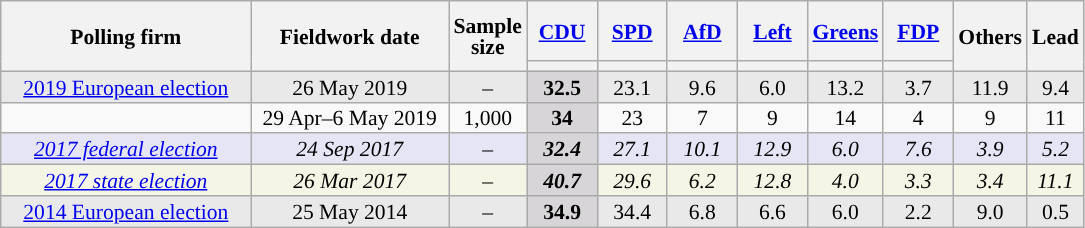<table class="wikitable sortable" style="text-align:center;font-size:90%;line-height:14px;">
<tr style="height:40px;">
<th style="width:160px;" rowspan="2">Polling firm</th>
<th style="width:125px;" rowspan="2">Fieldwork date</th>
<th style="width:35px;" rowspan="2">Sample<br>size</th>
<th class="unsortable" style="width:40px;"><span><a href='#'>CDU</a></span><br></th>
<th class="unsortable" style="width:40px;"><a href='#'><span>SPD</span></a><br></th>
<th class="unsortable" style="width:40px;"><a href='#'><span>AfD</span></a><br></th>
<th class="unsortable" style="width:40px;"><a href='#'><span>Left</span></a><br></th>
<th class="unsortable" style="width:40px;"><a href='#'><span>Greens</span></a><br></th>
<th class="unsortable" style="width:40px;"><a href='#'><span>FDP</span></a><br></th>
<th class="unsortable" style="width:30px;" rowspan="2">Others</th>
<th style="width:30px;" rowspan="2">Lead</th>
</tr>
<tr>
<th style="background:"></th>
<th style="background:"></th>
<th style="background:"></th>
<th style="background:"></th>
<th style="background:"></th>
<th style="background:"></th>
</tr>
<tr style="background:#E9E9E9;">
<td><a href='#'>2019 European election</a></td>
<td data-sort-value="2019-05-26">26 May 2019</td>
<td>–</td>
<td style="background:#D7D5D7;"><strong>32.5</strong></td>
<td>23.1</td>
<td>9.6</td>
<td>6.0</td>
<td>13.2</td>
<td>3.7</td>
<td>11.9</td>
<td style="background:">9.4</td>
</tr>
<tr>
<td></td>
<td data-sort-value="2019-05-06">29 Apr–6 May 2019</td>
<td>1,000</td>
<td style="background:#D7D5D7;"><strong>34</strong></td>
<td>23</td>
<td>7</td>
<td>9</td>
<td>14</td>
<td>4</td>
<td>9</td>
<td style="background:">11</td>
</tr>
<tr style="background:#E5E5F5;font-style:italic;">
<td><a href='#'>2017 federal election</a></td>
<td data-sort-value="2017-09-24">24 Sep 2017</td>
<td>–</td>
<td style="background:#D7D5D7;"><strong>32.4</strong></td>
<td>27.1</td>
<td>10.1</td>
<td>12.9</td>
<td>6.0</td>
<td>7.6</td>
<td>3.9</td>
<td style="background:">5.2</td>
</tr>
<tr style="background:#F5F5E5;font-style:italic;">
<td><a href='#'>2017 state election</a></td>
<td data-sort-value="2017-03-26">26 Mar 2017</td>
<td>–</td>
<td style="background:#D7D5D7;"><strong>40.7</strong></td>
<td>29.6</td>
<td>6.2</td>
<td>12.8</td>
<td>4.0</td>
<td>3.3</td>
<td>3.4</td>
<td style="background:">11.1</td>
</tr>
<tr style="background:#E9E9E9;">
<td><a href='#'>2014 European election</a></td>
<td data-sort-value="2014-05-25">25 May 2014</td>
<td>–</td>
<td style="background:#D7D5D7;"><strong>34.9</strong></td>
<td>34.4</td>
<td>6.8</td>
<td>6.6</td>
<td>6.0</td>
<td>2.2</td>
<td>9.0</td>
<td style="background:">0.5</td>
</tr>
</table>
